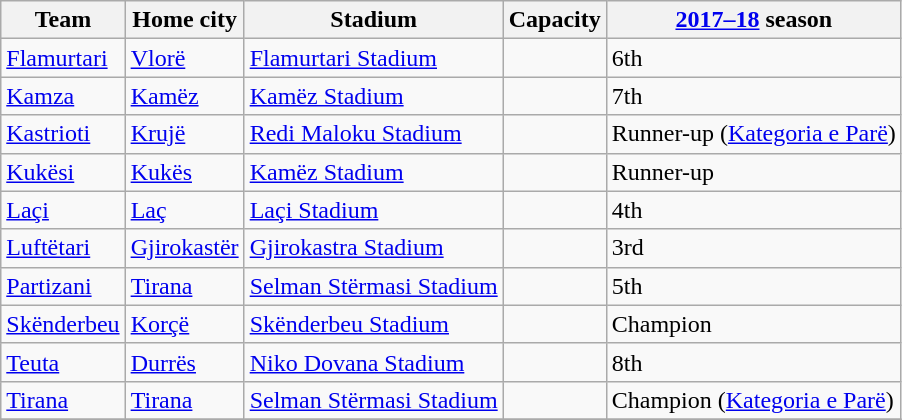<table class="wikitable sortable">
<tr>
<th>Team</th>
<th>Home city</th>
<th>Stadium</th>
<th>Capacity</th>
<th><a href='#'>2017–18</a> season</th>
</tr>
<tr>
<td><a href='#'>Flamurtari</a></td>
<td><a href='#'>Vlorë</a></td>
<td><a href='#'>Flamurtari Stadium</a></td>
<td style="text-align:center;"></td>
<td>6th</td>
</tr>
<tr>
<td><a href='#'>Kamza</a></td>
<td><a href='#'>Kamëz</a></td>
<td><a href='#'>Kamëz Stadium</a></td>
<td style="text-align:center;"></td>
<td>7th</td>
</tr>
<tr>
<td><a href='#'>Kastrioti</a></td>
<td><a href='#'>Krujë</a></td>
<td><a href='#'>Redi Maloku Stadium</a></td>
<td style="text-align:center;"></td>
<td>Runner-up (<a href='#'>Kategoria e Parë</a>)</td>
</tr>
<tr>
<td><a href='#'>Kukësi</a></td>
<td><a href='#'>Kukës</a></td>
<td><a href='#'>Kamëz Stadium</a></td>
<td style="text-align:center;"></td>
<td>Runner-up</td>
</tr>
<tr>
<td><a href='#'>Laçi</a></td>
<td><a href='#'>Laç</a></td>
<td><a href='#'>Laçi Stadium</a></td>
<td style="text-align:center;"></td>
<td>4th</td>
</tr>
<tr>
<td><a href='#'>Luftëtari</a></td>
<td><a href='#'>Gjirokastër</a></td>
<td><a href='#'>Gjirokastra Stadium</a></td>
<td style="text-align:center;"></td>
<td>3rd</td>
</tr>
<tr>
<td><a href='#'>Partizani</a></td>
<td><a href='#'>Tirana</a></td>
<td><a href='#'>Selman Stërmasi Stadium</a></td>
<td style="text-align:center;"></td>
<td>5th</td>
</tr>
<tr>
<td><a href='#'>Skënderbeu</a></td>
<td><a href='#'>Korçë</a></td>
<td><a href='#'>Skënderbeu Stadium</a></td>
<td style="text-align:center;"></td>
<td>Champion</td>
</tr>
<tr>
<td><a href='#'>Teuta</a></td>
<td><a href='#'>Durrës</a></td>
<td><a href='#'>Niko Dovana Stadium</a></td>
<td style="text-align:center;"></td>
<td>8th</td>
</tr>
<tr>
<td><a href='#'>Tirana</a></td>
<td><a href='#'>Tirana</a></td>
<td><a href='#'>Selman Stërmasi Stadium</a></td>
<td style="text-align:center;"></td>
<td>Champion (<a href='#'>Kategoria e Parë</a>)</td>
</tr>
<tr>
</tr>
</table>
